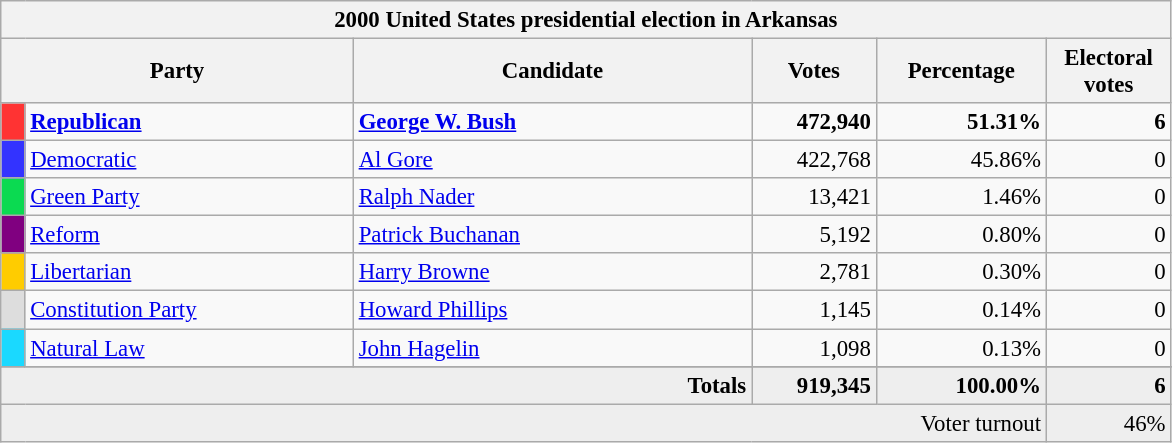<table class="wikitable" style="font-size: 95%;">
<tr>
<th colspan="6">2000 United States presidential election in Arkansas</th>
</tr>
<tr>
<th colspan="2" style="width: 15em">Party</th>
<th style="width: 17em">Candidate</th>
<th style="width: 5em">Votes</th>
<th style="width: 7em">Percentage</th>
<th style="width: 5em">Electoral votes</th>
</tr>
<tr>
<th style="background-color:#FF3333; width: 3px"></th>
<td style="width: 130px"><strong><a href='#'>Republican</a></strong></td>
<td><strong><a href='#'>George W. Bush</a></strong></td>
<td align="right"><strong>472,940</strong></td>
<td align="right"><strong>51.31%</strong></td>
<td align="right"><strong>6</strong></td>
</tr>
<tr>
<th style="background-color:#3333FF; width: 3px"></th>
<td style="width: 130px"><a href='#'>Democratic</a></td>
<td><a href='#'>Al Gore</a></td>
<td align="right">422,768</td>
<td align="right">45.86%</td>
<td align="right">0</td>
</tr>
<tr>
<th style="background-color:#0BDA51; width: 3px"></th>
<td style="width: 130px"><a href='#'>Green Party</a></td>
<td><a href='#'>Ralph Nader</a></td>
<td align="right">13,421</td>
<td align="right">1.46%</td>
<td align="right">0</td>
</tr>
<tr>
<th style="background-color:purple; width: 3px"></th>
<td style="width: 130px"><a href='#'>Reform</a></td>
<td><a href='#'>Patrick Buchanan</a></td>
<td align="right">5,192</td>
<td align="right">0.80%</td>
<td align="right">0</td>
</tr>
<tr>
<th style="background-color:#FC0; width: 3px"></th>
<td style="width: 130px"><a href='#'>Libertarian</a></td>
<td><a href='#'>Harry Browne</a></td>
<td align="right">2,781</td>
<td align="right">0.30%</td>
<td align="right">0</td>
</tr>
<tr>
<th style="background-color:#DDDDDD; width: 3px"></th>
<td style="width: 130px"><a href='#'>Constitution Party</a></td>
<td><a href='#'>Howard Phillips</a></td>
<td align="right">1,145</td>
<td align="right">0.14%</td>
<td align="right">0</td>
</tr>
<tr>
<th style="background-color:#1ad9ff; width: 3px"></th>
<td style="width: 130px"><a href='#'>Natural Law</a></td>
<td><a href='#'>John Hagelin</a></td>
<td align="right">1,098</td>
<td align="right">0.13%</td>
<td align="right">0</td>
</tr>
<tr>
</tr>
<tr bgcolor="#EEEEEE">
<td colspan="3" align="right"><strong>Totals</strong></td>
<td align="right"><strong>919,345</strong></td>
<td align="right"><strong>100.00%</strong></td>
<td align="right"><strong>6</strong></td>
</tr>
<tr bgcolor="#EEEEEE">
<td colspan="5" align="right">Voter turnout</td>
<td colspan="1" align="right">46%</td>
</tr>
</table>
